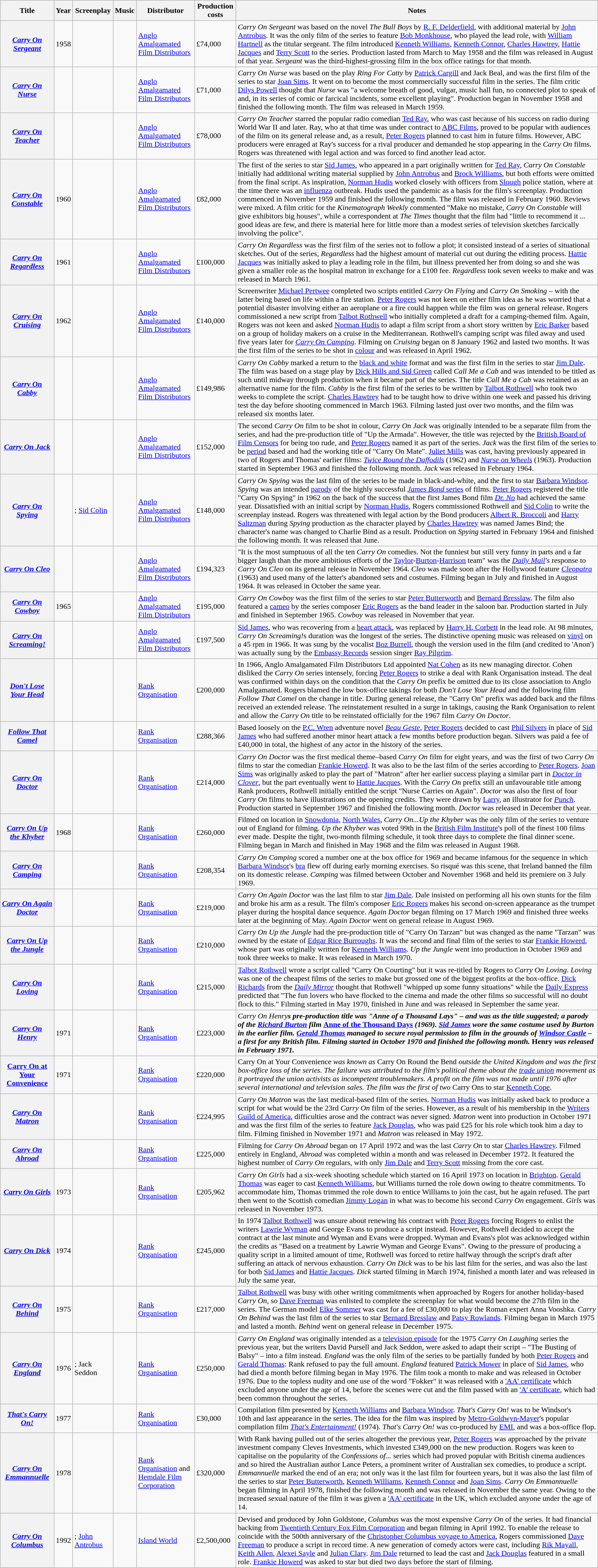<table class="wikitable plainrowheaders sortable" style="margin-right: 0;">
<tr>
<th scope="col">Title</th>
<th scope="col">Year</th>
<th scope="col">Screenplay</th>
<th scope="col">Music</th>
<th scope="col">Distributor</th>
<th scope="col">Production costs</th>
<th scope="col" class="unsortable">Notes</th>
</tr>
<tr>
<th scope="row"><em><a href='#'>Carry On Sergeant</a></em></th>
<td>1958</td>
<td></td>
<td></td>
<td><a href='#'>Anglo Amalgamated Film Distributors</a></td>
<td>£74,000</td>
<td><em>Carry On Sergeant</em> was based on the novel <em>The Bull Boys</em> by <a href='#'>R. F. Delderfield</a>, with additional material by <a href='#'>John Antrobus</a>. It was the only film of the series to feature <a href='#'>Bob Monkhouse</a>, who played the lead role, with <a href='#'>William Hartnell</a> as the titular sergeant. The film introduced <a href='#'>Kenneth Williams</a>, <a href='#'>Kenneth Connor</a>, <a href='#'>Charles Hawtrey</a>, <a href='#'>Hattie Jacques</a> and <a href='#'>Terry Scott</a> to the series.  Production lasted from March to May 1958 and the film was released in August of that year. <em>Sergeant</em> was the third-highest-grossing film in the box office ratings for that month.</td>
</tr>
<tr>
<th scope="row"><em><a href='#'>Carry On Nurse</a></em></th>
<td></td>
<td></td>
<td></td>
<td><a href='#'>Anglo Amalgamated Film Distributors</a></td>
<td>£71,000</td>
<td><em>Carry On Nurse</em> was based on the play <em>Ring For Catty</em> by <a href='#'>Patrick Cargill</a> and Jack Beal, and was the first film of the series to star <a href='#'>Joan Sims</a>.  It went on to become the most commercially successful film in the series.  The film critic <a href='#'>Dilys Powell</a> thought that <em>Nurse</em> was  "a welcome breath of good, vulgar, music hall fun, no connected plot to speak of and, in its series of comic or farcical incidents, some excellent playing".  Production began in November 1958 and finished the following month. The film was released in March 1959.</td>
</tr>
<tr>
<th scope="row"><em><a href='#'>Carry On Teacher</a></em></th>
<td></td>
<td></td>
<td></td>
<td><a href='#'>Anglo Amalgamated Film Distributors</a></td>
<td>£78,000</td>
<td><em>Carry On Teacher</em> starred the popular radio comedian <a href='#'>Ted Ray</a>, who was cast because of his success on radio during World War II and later. Ray, who at that time was under contract to <a href='#'>ABC Films</a>, proved to be popular with audiences of the film on its general release and, as a result, <a href='#'>Peter Rogers</a> planned to cast him in future films. However, ABC producers were enraged at Ray's success for a rival producer and demanded he stop appearing in the <em>Carry On</em> films. Rogers was threatened with legal action and was forced to find another lead actor.</td>
</tr>
<tr>
<th scope="row"><em><a href='#'>Carry On Constable</a></em></th>
<td>1960</td>
<td></td>
<td></td>
<td><a href='#'>Anglo Amalgamated Film Distributors</a></td>
<td>£82,000</td>
<td>The first of the series to star <a href='#'>Sid James</a>, who appeared in a part originally written for <a href='#'>Ted Ray</a>, <em>Carry On Constable</em> initially had additional writing material supplied by <a href='#'>John Antrobus</a> and <a href='#'>Brock Williams</a>, but both efforts were omitted from the final script.  As inspiration, <a href='#'>Norman Hudis</a> worked closely with officers from <a href='#'>Slough</a> police station, where at the time there was an <a href='#'>influenza</a> outbreak.  Hudis used the pandemic as a basis for the film's screenplay.  Production commenced in November 1959 and finished the following month. The film was released in February 1960. Reviews were mixed. A film critic for the <em>Kinematograph Weekly</em> commented "Make no mistake, <em>Carry On Constable</em> will give exhibitors big houses", while a correspondent at <em>The Times</em> thought that the film had "little to recommend it ... good ideas are few, and there is material here for little more than a modest series of television sketches farcically involving the police".</td>
</tr>
<tr>
<th scope="row"><em><a href='#'>Carry On Regardless</a></em></th>
<td>1961</td>
<td></td>
<td></td>
<td><a href='#'>Anglo Amalgamated Film Distributors</a></td>
<td>£100,000</td>
<td><em>Carry On Regardless</em> was the first film of the series not to follow a plot; it consisted instead of a series of situational sketches. Out of the series, <em>Regardless</em> had the highest amount of material cut out during the editing process. <a href='#'>Hattie Jacques</a> was initially asked to play a leading role in the film, but illness prevented her from doing so and she was given a smaller role as the hospital matron in exchange for a £100 fee. <em>Regardless</em> took seven weeks to make and was released in March 1961.</td>
</tr>
<tr>
<th scope="row"><em><a href='#'>Carry On Cruising</a></em></th>
<td>1962</td>
<td></td>
<td></td>
<td><a href='#'>Anglo Amalgamated Film Distributors</a></td>
<td>£140,000</td>
<td>Screenwriter <a href='#'>Michael Pertwee</a> completed two scripts entitled <em>Carry On Flying</em> and <em>Carry On Smoking</em> –  with the latter being based on life within a fire station. <a href='#'>Peter Rogers</a> was not keen on either film idea as he was worried that a potential disaster involving either an aeroplane or a fire could happen while the film was on general release.  Rogers commissioned a new script from <a href='#'>Talbot Rothwell</a> who initially completed a draft for a camping-themed film. Again, Rogers was not keen and asked <a href='#'>Norman Hudis</a> to adapt a film script from a short story written by <a href='#'>Eric Barker</a> based on a group of holiday makers on a cruise in the Mediterranean. Rothwell's camping script was filed away and used five years later for <em><a href='#'>Carry On Camping</a></em>. Filming on <em>Cruising</em> began on 8 January 1962 and lasted two months. It was the first film of the series to be shot in <a href='#'>colour</a> and was released in April 1962.</td>
</tr>
<tr>
<th scope="row"><em><a href='#'>Carry On Cabby</a></em></th>
<td></td>
<td></td>
<td></td>
<td><a href='#'>Anglo Amalgamated Film Distributors</a></td>
<td>£149,986</td>
<td><em>Carry On Cabby</em> marked a return to the <a href='#'>black and white</a> format and was the first film in the series to star <a href='#'>Jim Dale</a>. The film was based on a stage play by <a href='#'>Dick Hills and Sid Green</a> called <em>Call Me a Cab</em> and was intended to be titled as such until midway through production when it became part of the series. The title <em>Call Me a Cab</em> was retained as an alternative name for the film. <em>Cabby</em> is the first film of the series to be written by <a href='#'>Talbot Rothwell</a> who took two weeks to complete the script. <a href='#'>Charles Hawtrey</a> had to be taught how to drive within one week and passed his driving test the day before shooting commenced in March 1963. Filming lasted just over two months, and the film was released six months later.</td>
</tr>
<tr>
<th scope="row"><em><a href='#'>Carry On Jack</a></em></th>
<td></td>
<td></td>
<td></td>
<td><a href='#'>Anglo Amalgamated Film Distributors</a></td>
<td>£152,000</td>
<td>The second <em>Carry On</em> film to be shot in colour, <em>Carry On Jack</em> was originally intended to be a separate film from the series, and had the pre-production title of "Up the Armada". However, the title was rejected by the <a href='#'>British Board of Film Censors</a> for being too rude, and <a href='#'>Peter Rogers</a> named it as part of the series. <em>Jack</em> was the first film of the series to be <a href='#'>period</a> based and had the working title of "Carry On Mate". <a href='#'>Juliet Mills</a> was cast, having previously appeared in two of Rogers and Thomas' earlier films: <em><a href='#'>Twice Round the Daffodils</a></em> (1962) and <em><a href='#'>Nurse on Wheels</a></em> (1963).  Production started in September 1963 and finished  the following month. <em>Jack</em> was released in February 1964.</td>
</tr>
<tr>
<th scope="row"><em><a href='#'>Carry On Spying</a></em></th>
<td></td>
<td>; <a href='#'>Sid Colin</a></td>
<td></td>
<td><a href='#'>Anglo Amalgamated Film Distributors</a></td>
<td>£148,000</td>
<td><em>Carry On Spying</em> was the last film of the series to be made in black-and-white, and the first to star <a href='#'>Barbara Windsor</a>. <em>Spying</em> was an intended <a href='#'>parody</a> of the highly successful <a href='#'><em>James Bond</em> series</a> of films. <a href='#'>Peter Rogers</a> registered the title "Carry On Spying" in 1962 on the back of the success that the first James Bond film <em><a href='#'>Dr. No</a></em> had achieved the same year. Dissatisfied with an initial script by <a href='#'>Norman Hudis</a>, Rogers commissioned Rothwell and <a href='#'>Sid Colin</a> to write the screenplay instead. Rogers was threatened with legal action by the Bond producers <a href='#'>Albert R. Broccoli</a> and <a href='#'>Harry Saltzman</a> during <em>Spying</em> production as the character played by <a href='#'>Charles Hawtrey</a> was named James Bind; the character's name was changed to Charlie Bind as a result. Production on <em>Spying</em> started in February 1964 and finished the following month.  It was released that June.</td>
</tr>
<tr>
<th scope="row"><em><a href='#'>Carry On Cleo</a></em></th>
<td></td>
<td></td>
<td></td>
<td><a href='#'>Anglo Amalgamated Film Distributors</a></td>
<td>£194,323</td>
<td>"It is the most sumptuous of all the ten <em>Carry On</em> comedies.  Not the funniest but still very funny in parts and a far bigger laugh than the more ambitious efforts of the <a href='#'>Taylor</a>-<a href='#'>Burton</a>-<a href='#'>Harrison</a> team" was the <em><a href='#'>Daily Mail</a>'s</em> response to <em>Carry On Cleo</em> on its general release in November 1964. <em>Cleo</em> was made soon after the Hollywood feature <em><a href='#'>Cleopatra</a></em> (1963) and used many of the latter's abandoned sets and costumes.  Filming began in July and finished in August 1964. It was released in October the same year.</td>
</tr>
<tr>
<th scope="row"><em><a href='#'>Carry On Cowboy</a></em></th>
<td>1965</td>
<td></td>
<td></td>
<td><a href='#'>Anglo Amalgamated Film Distributors</a></td>
<td>£195,000</td>
<td><em>Carry On Cowboy</em> was the first film of the series to star <a href='#'>Peter Butterworth</a> and <a href='#'>Bernard Bresslaw</a>. The film also featured a <a href='#'>cameo</a> by the series composer <a href='#'>Eric Rogers</a> as the band leader in the saloon bar. Production started in July and finished in September 1965.  <em>Cowboy</em> was released in November that year.</td>
</tr>
<tr>
<th scope="row"><em><a href='#'>Carry On Screaming!</a></em></th>
<td></td>
<td></td>
<td></td>
<td><a href='#'>Anglo Amalgamated Film Distributors</a></td>
<td>£197,500</td>
<td><a href='#'>Sid James</a>, who was recovering from a <a href='#'>heart attack</a>, was replaced by <a href='#'>Harry H. Corbett</a> in the lead role. At 98 minutes, <em>Carry On Screaming!</em>s duration was the longest of the series.  The distinctive opening music was released on <a href='#'>vinyl</a> on a 45 rpm in 1966. It was sung by the vocalist <a href='#'>Boz Burrell</a>, though the version used in the film (and credited to 'Anon') was actually sung by the <a href='#'>Embassy Records</a> session singer <a href='#'>Ray Pilgrim</a>.</td>
</tr>
<tr>
<th scope="row"><em><a href='#'>Don't Lose Your Head</a></em></th>
<td></td>
<td></td>
<td></td>
<td><a href='#'>Rank Organisation</a></td>
<td>£200,000</td>
<td>In 1966, Anglo Amalgamated Film Distributors Ltd appointed <a href='#'>Nat Cohen</a> as its new managing director.  Cohen disliked the <em>Carry On</em> series intensely, forcing <a href='#'>Peter Rogers</a> to strike a deal with Rank Organisation instead.  The deal was confirmed within days on the condition that the <em>Carry On</em> prefix be omitted due to its close association to Anglo Amalgamated.  Rogers blamed the low box-office takings for both <em>Don't Lose Your Head</em> and the following film <em>Follow That Camel</em> on the change in title.  During general release, the "Carry On" prefix was added back and the films received an extended release.  The reinstatement resulted in a surge in takings, causing the Rank Organisation to relent and allow the <em>Carry On</em> title to be reinstated officially for the 1967 film <em>Carry On Doctor</em>.</td>
</tr>
<tr>
<th scope="row"><em><a href='#'>Follow That Camel</a></em></th>
<td></td>
<td></td>
<td></td>
<td><a href='#'>Rank Organisation</a></td>
<td>£288,366</td>
<td>Based loosely on the <a href='#'>P.C. Wren</a> adventure novel <em><a href='#'>Beau Geste</a></em>, <a href='#'>Peter Rogers</a> decided to cast <a href='#'>Phil Silvers</a> in place of <a href='#'>Sid James</a> who had suffered another minor heart attack a few months before production began. Silvers was paid a fee of £40,000 in total, the highest of any actor in the history of the series.</td>
</tr>
<tr>
<th scope="row"><em><a href='#'>Carry On Doctor</a></em></th>
<td></td>
<td></td>
<td></td>
<td><a href='#'>Rank Organisation</a></td>
<td>£214,000</td>
<td><em>Carry On Doctor</em> was the first medical theme–based <em>Carry On</em> film for eight years, and was the first of two <em>Carry On</em> films to star the comedian <a href='#'>Frankie Howerd</a>. It was also to be the last film of the series according to <a href='#'>Peter Rogers</a>. <a href='#'>Joan Sims</a> was originally asked to play the part of "Matron" after her earlier success playing a similar part in <em><a href='#'>Doctor in Clover</a></em>, but the part eventually went to <a href='#'>Hattie Jacques</a>. With the <em>Carry On</em> prefix still an unfavourable title among Rank producers, Rothwell initially entitled the script "Nurse Carries on Again". <em>Doctor</em> was also the first of four <em>Carry On</em> films to have illustrations on the opening credits.  They were drawn by <a href='#'>Larry</a>, an illustrator for <em><a href='#'>Punch</a></em>. Production started in September 1967 and finished the following month. <em>Doctor</em> was released in December that year.</td>
</tr>
<tr>
<th scope="row"><em><a href='#'>Carry On Up the Khyber</a></em></th>
<td>1968</td>
<td></td>
<td></td>
<td><a href='#'>Rank Organisation</a></td>
<td>£260,000</td>
<td>Filmed on location in <a href='#'>Snowdonia</a>, <a href='#'>North Wales</a>, <em>Carry On...Up the Khyber</em> was the only film of the series to venture out of England for filming.  <em>Up the Khyber</em> was voted 99th in the <a href='#'>British Film Institute</a>'s poll of the finest 100 films ever made.  Despite the tight, two-month filming schedule, it took three days to complete the final dinner scene. Filming began in March and finished in May 1968 and the film was released in August 1968.</td>
</tr>
<tr>
<th scope="row"><em><a href='#'>Carry On Camping</a></em></th>
<td></td>
<td></td>
<td></td>
<td><a href='#'>Rank Organisation</a></td>
<td>£208,354</td>
<td><em>Carry On Camping</em> scored a number one at the box office for 1969  and became infamous for the sequence in which <a href='#'>Barbara Windsor</a>'s <a href='#'>bra</a> flew off during early morning exercises.  So risqué was this scene, that Ireland banned the film on its domestic release. <em>Camping</em> was filmed between October and November 1968 and held its premiere on 3 July 1969.</td>
</tr>
<tr>
<th scope="row"><em><a href='#'>Carry On Again Doctor</a></em></th>
<td></td>
<td></td>
<td></td>
<td><a href='#'>Rank Organisation</a></td>
<td>£219,000</td>
<td><em>Carry On Again Doctor</em> was the last film to star <a href='#'>Jim Dale</a>.  Dale insisted on performing all his own stunts for the film and broke his arm as a result.  The film's composer <a href='#'>Eric Rogers</a> makes his second on-screen appearance as the trumpet player during the hospital dance sequence. <em>Again Doctor</em> began filming on 17 March 1969 and finished three weeks later at the beginning of May. <em>Again Doctor</em> went on general release in August 1969.</td>
</tr>
<tr>
<th scope="row"><em><a href='#'>Carry On Up the Jungle</a></em></th>
<td></td>
<td></td>
<td></td>
<td><a href='#'>Rank Organisation</a></td>
<td>£210,000</td>
<td><em>Carry On Up the Jungle</em> had the pre-production title of "Carry On Tarzan" but was changed as the name "Tarzan" was owned by the estate of <a href='#'>Edgar Rice Burroughs</a>. It was the second and final film of the series to star <a href='#'>Frankie Howerd</a>, whose part was originally written for <a href='#'>Kenneth Williams</a>. <em>Up the Jungle</em> went into production in October 1969 and took three weeks to make.  It was released in March 1970.</td>
</tr>
<tr>
<th scope="row"><em><a href='#'>Carry On Loving</a></em></th>
<td></td>
<td></td>
<td></td>
<td><a href='#'>Rank Organisation</a></td>
<td>£215,000</td>
<td><a href='#'>Talbot Rothwell</a> wrote a script called "Carry On Courting" but it was re-titled by Rogers to <em>Carry On Loving</em>. <em>Loving</em> was one of the cheapest films of the series to make but grossed one of the biggest profits at the box-office. <a href='#'>Dick Richards</a> from the <em><a href='#'>Daily Mirror</a></em> thought that Rothwell "whipped up some funny situations" while the <a href='#'>Daily Express</a> predicted that "The fun lovers who have flocked to the cinema and made the other films so successful will no doubt flock to this." Filming started in May 1970, finished in June and was released in September the same year.</td>
</tr>
<tr>
<th scope="row"><em><a href='#'>Carry On Henry</a></em></th>
<td>1971</td>
<td></td>
<td></td>
<td><a href='#'>Rank Organisation</a></td>
<td>£223,000</td>
<td><em>Carry On Henry<strong>s pre-production title was "Anne of a Thousand Lays" – and was as the title suggested; a parody of the <a href='#'>Richard Burton</a> film </em><a href='#'>Anne of the Thousand Days</a><em> (1969). <a href='#'>Sid James</a> wore the same costume used by Burton in the earlier film. <a href='#'>Gerald Thomas</a> managed to secure royal permission to film in the grounds of <a href='#'>Windsor Castle</a> – a first for any British film. Filming started in October 1970 and finished the following month. </em>Henry<em> was released in February 1971.</td>
</tr>
<tr>
<th scope="row"></em><a href='#'>Carry On at Your Convenience</a><em></th>
<td>1971</td>
<td></td>
<td></td>
<td><a href='#'>Rank Organisation</a></td>
<td>£220,000</td>
<td></em>Carry On at Your Convenience<em> was known as </em>Carry On Round the Bend<em> outside the United Kingdom and was the first box-office loss of the series. The failure was attributed to the film's political theme about the <a href='#'>trade union</a> movement as  it portrayed the union activists as incompetent troublemakers. A profit on the film was not made until 1976 after several international and television sales.  The film was the first of two </em>Carry On</strong>s to star <a href='#'>Kenneth Cope</a>.</td>
</tr>
<tr>
<th scope="row"><em><a href='#'>Carry On Matron</a></em></th>
<td></td>
<td></td>
<td></td>
<td><a href='#'>Rank Organisation</a></td>
<td>£224,995</td>
<td><em>Carry On Matron</em> was the last medical-based film of the series. <a href='#'>Norman Hudis</a> was initially asked back to produce a script for what would be the 23rd <em>Carry On</em> film of the series. However, as a result of his membership in the <a href='#'>Writers Guild of America</a>, difficulties arose and the contract was never signed.  <em>Matron</em> went into production in October 1971 and was the first film of the series to feature <a href='#'>Jack Douglas</a>, who was paid £25 for his role which took him a day to film. Filming finished in November 1971 and <em>Matron</em> was released in May 1972.</td>
</tr>
<tr>
<th scope="row"><em><a href='#'>Carry On Abroad</a></em></th>
<td></td>
<td></td>
<td></td>
<td><a href='#'>Rank Organisation</a></td>
<td>£225,000</td>
<td>Filming for <em>Carry On Abroad</em> began on 17 April 1972 and was the last <em>Carry On</em> to star <a href='#'>Charles Hawtrey</a>. Filmed entirely in England, <em>Abroad</em> was completed within a month and was released in December 1972. It featured the highest number of <em>Carry On</em> regulars, with only <a href='#'>Jim Dale</a> and <a href='#'>Terry Scott</a> missing from the core cast.</td>
</tr>
<tr>
<th scope="row"><em><a href='#'>Carry On Girls</a></em></th>
<td>1973</td>
<td></td>
<td></td>
<td><a href='#'>Rank Organisation</a></td>
<td>£205,962</td>
<td><em>Carry On Girls</em> had a six-week shooting schedule which started on 16 April 1973 on location in <a href='#'>Brighton</a>.  <a href='#'>Gerald Thomas</a> was eager to cast <a href='#'>Kenneth Williams</a>, but Williams turned the role down owing to theatre commitments.  To accommodate him, Thomas trimmed the role down to entice Williams to join the cast, but he again refused.  The part then went to the Scottish comedian <a href='#'>Jimmy Logan</a> in what was to become his second <em>Carry On</em> engagement. <em>Girls</em> was released in November 1973.</td>
</tr>
<tr>
<th scope="row"><em><a href='#'>Carry On Dick</a></em></th>
<td>1974</td>
<td></td>
<td></td>
<td><a href='#'>Rank Organisation</a></td>
<td>£245,000</td>
<td>In 1974 <a href='#'>Talbot Rothwell</a> was unsure about renewing his contract with <a href='#'>Peter Rogers</a> forcing Rogers to enlist the writers <a href='#'>Lawrie Wyman</a> and George Evans to produce a script instead.  However, Rothwell decided to accept the contract at the last minute and Wyman and Evans were dropped. Wyman and Evans's plot was acknowledged within the credits as "Based on a treatment by Lawrie Wyman and George Evans".  Owing to the pressure of producing a quality script in a limited amount of time, Rothwell was forced to retire  halfway through the script's draft after suffering an attack of nervous exhaustion. <em>Carry On Dick</em> was to be his last film for the series, and was also the last for both <a href='#'>Sid James</a> and <a href='#'>Hattie Jacques</a>. <em>Dick</em> started filming in March 1974, finished a month later and was released in July the same year.</td>
</tr>
<tr>
<th scope="row"><em><a href='#'>Carry On Behind</a></em></th>
<td>1975</td>
<td></td>
<td></td>
<td><a href='#'>Rank Organisation</a></td>
<td>£217,000</td>
<td><a href='#'>Talbot Rothwell</a> was busy with other writing commitments when approached by Rogers for another holiday-based <em>Carry On</em>, so <a href='#'>Dave Freeman</a> was enlisted to complete the screenplay for what would become the 27th film in the series. The German model <a href='#'>Elke Sommer</a> was cast for a fee of £30,000 to play the Roman expert Anna Vooshka. <em>Carry On Behind</em> was the last film of the series to star <a href='#'>Bernard Bresslaw</a> and <a href='#'>Patsy Rowlands</a>.  Filming began in March 1975 and lasted a month. <em>Behind</em> went on general release in December 1975.</td>
</tr>
<tr>
<th scope="row"><em><a href='#'>Carry On England</a></em></th>
<td>1976</td>
<td>; Jack Seddon</td>
<td></td>
<td><a href='#'>Rank Organisation</a></td>
<td>£250,000</td>
<td><em>Carry On England</em> was originally intended as a <a href='#'>television episode</a> for the 1975 <em>Carry On Laughing</em> series the previous year, but the writers David Pursell and Jack Seddon, were asked to adapt their script – "The Busting of Balsy" –  into a film instead. <em>England</em> was the only film of the series to be partially funded by both <a href='#'>Peter Rogers</a> and <a href='#'>Gerald Thomas</a>: Rank refused to pay the full amount. <em>England</em> featured <a href='#'>Patrick Mower</a> in place of <a href='#'>Sid James</a>, who had died a month before filming began in May 1976.  The film took a month to make and was released in October 1976. Due to the topless nudity and one use of the word "Fokker" it was released with a <a href='#'>'AA' certificate</a> which excluded anyone under the age of 14, before the scenes were cut and the film passed with an <a href='#'>'A' certificate</a>, which had been common throughout the series.</td>
</tr>
<tr>
<th scope="row"><em><a href='#'>That's Carry On!</a></em></th>
<td>1977</td>
<td></td>
<td></td>
<td><a href='#'>Rank Organisation</a></td>
<td>£30,000</td>
<td>Compilation film presented by <a href='#'>Kenneth Williams</a> and <a href='#'>Barbara Windsor</a>. <em>That's Carry On!</em> was to be Windsor's 10th and last appearance in the series. The idea for the film was inspired by <a href='#'>Metro-Goldwyn-Mayer</a>'s popular compilation film <em><a href='#'>That's Entertainment!</a></em> (1974). <em>That's Carry On!</em> was co-produced by <a href='#'>EMI</a>, and was a box-office flop.</td>
</tr>
<tr>
<th scope="row"><em><a href='#'>Carry On Emmannuelle</a></em></th>
<td>1978</td>
<td></td>
<td></td>
<td><a href='#'>Rank Organisation</a> and <a href='#'>Hemdale Film Corporation</a></td>
<td>£320,000</td>
<td>With Rank having pulled out of the series altogether the previous year, <a href='#'>Peter Rogers</a> was approached by the private investment company Cleves Investments, which invested £349,000 on the new production. Rogers was keen to capitalise on the popularity of the <em>Confessions of...</em> series which had proved popular with British cinema audiences and so hired the Australian author Lance Peters, a prominent writer of Australian sex comedies, to produce a script. <em>Emmannuelle</em> marked the end of an era; not only was it the last film for fourteen years, but it was also the last film of the series to star <a href='#'>Peter Butterworth</a>, <a href='#'>Kenneth Williams</a>, <a href='#'>Kenneth Connor</a> and <a href='#'>Joan Sims</a>.  <em>Carry On Emmannuelle</em> began filming in April 1978, finished the following month and was released in November the same year. Owing to the increased sexual nature of the film it was given a <a href='#'>'AA' certificate</a> in the UK, which excluded anyone under the age of 14.</td>
</tr>
<tr>
<th scope="row"><em><a href='#'>Carry On Columbus</a></em></th>
<td>1992</td>
<td>; <a href='#'>John Antrobus</a></td>
<td></td>
<td><a href='#'>Island World</a></td>
<td>£2,500,000</td>
<td>Devised and produced by John Goldstone, <em>Columbus</em> was the most expensive <em>Carry On</em> of the series.  It had financial backing from <a href='#'>Twentieth Century Fox Film Corporation</a> and began filming in April 1992.  To enable the release to coincide with the 500th anniversary of the <a href='#'>Christopher Columbus voyage to America</a>, Rogers commissioned <a href='#'>Dave Freeman</a> to produce a script in record time. A new generation of comedy actors were cast, including <a href='#'>Rik Mayall</a>, <a href='#'>Keith Allen</a>, <a href='#'>Alexei Sayle</a> and <a href='#'>Julian Clary</a>. <a href='#'>Jim Dale</a> returned to lead the cast and <a href='#'>Jack Douglas</a> featured in a small role. <a href='#'>Frankie Howerd</a> was asked to star but died two days before the start of filming.</td>
</tr>
</table>
